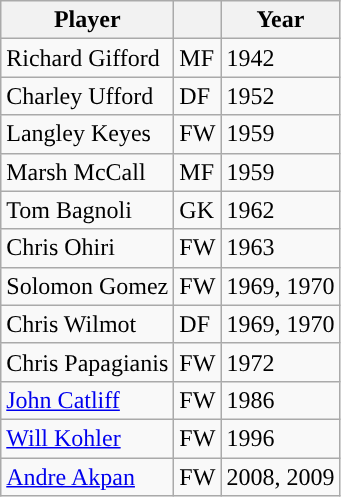<table class="wikitable"; style= "text-align: ">
<tr>
<th width=px>Player</th>
<th width=px></th>
<th width=px>Year</th>
</tr>
<tr>
<td>Richard Gifford</td>
<td>MF</td>
<td>1942</td>
</tr>
<tr>
<td>Charley Ufford</td>
<td>DF</td>
<td>1952</td>
</tr>
<tr>
<td>Langley Keyes</td>
<td>FW</td>
<td>1959</td>
</tr>
<tr>
<td>Marsh McCall</td>
<td>MF</td>
<td>1959</td>
</tr>
<tr>
<td>Tom Bagnoli</td>
<td>GK</td>
<td>1962</td>
</tr>
<tr>
<td>Chris Ohiri</td>
<td>FW</td>
<td>1963</td>
</tr>
<tr>
<td>Solomon Gomez</td>
<td>FW</td>
<td>1969, 1970</td>
</tr>
<tr>
<td>Chris Wilmot</td>
<td>DF</td>
<td>1969, 1970</td>
</tr>
<tr>
<td>Chris Papagianis</td>
<td>FW</td>
<td>1972</td>
</tr>
<tr>
<td><a href='#'>John Catliff</a></td>
<td>FW</td>
<td>1986</td>
</tr>
<tr>
<td><a href='#'>Will Kohler</a></td>
<td>FW</td>
<td>1996</td>
</tr>
<tr>
<td><a href='#'>Andre Akpan</a></td>
<td>FW</td>
<td>2008, 2009</td>
</tr>
</table>
